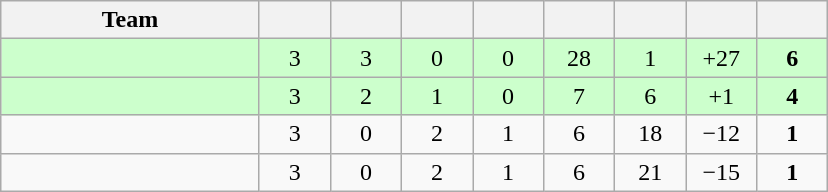<table class="wikitable" style="text-align:center;">
<tr>
<th width=165>Team</th>
<th width=40></th>
<th width=40></th>
<th width=40></th>
<th width=40></th>
<th width=40></th>
<th width=40></th>
<th width=40></th>
<th width=40></th>
</tr>
<tr bgcolor="ccffcc">
<td style="text-align:left;"></td>
<td>3</td>
<td>3</td>
<td>0</td>
<td>0</td>
<td>28</td>
<td>1</td>
<td>+27</td>
<td><strong>6</strong></td>
</tr>
<tr bgcolor="ccffcc">
<td style="text-align:left;"></td>
<td>3</td>
<td>2</td>
<td>1</td>
<td>0</td>
<td>7</td>
<td>6</td>
<td>+1</td>
<td><strong>4</strong></td>
</tr>
<tr>
<td style="text-align:left;"></td>
<td>3</td>
<td>0</td>
<td>2</td>
<td>1</td>
<td>6</td>
<td>18</td>
<td>−12</td>
<td><strong>1</strong></td>
</tr>
<tr>
<td style="text-align:left;"></td>
<td>3</td>
<td>0</td>
<td>2</td>
<td>1</td>
<td>6</td>
<td>21</td>
<td>−15</td>
<td><strong>1</strong></td>
</tr>
</table>
